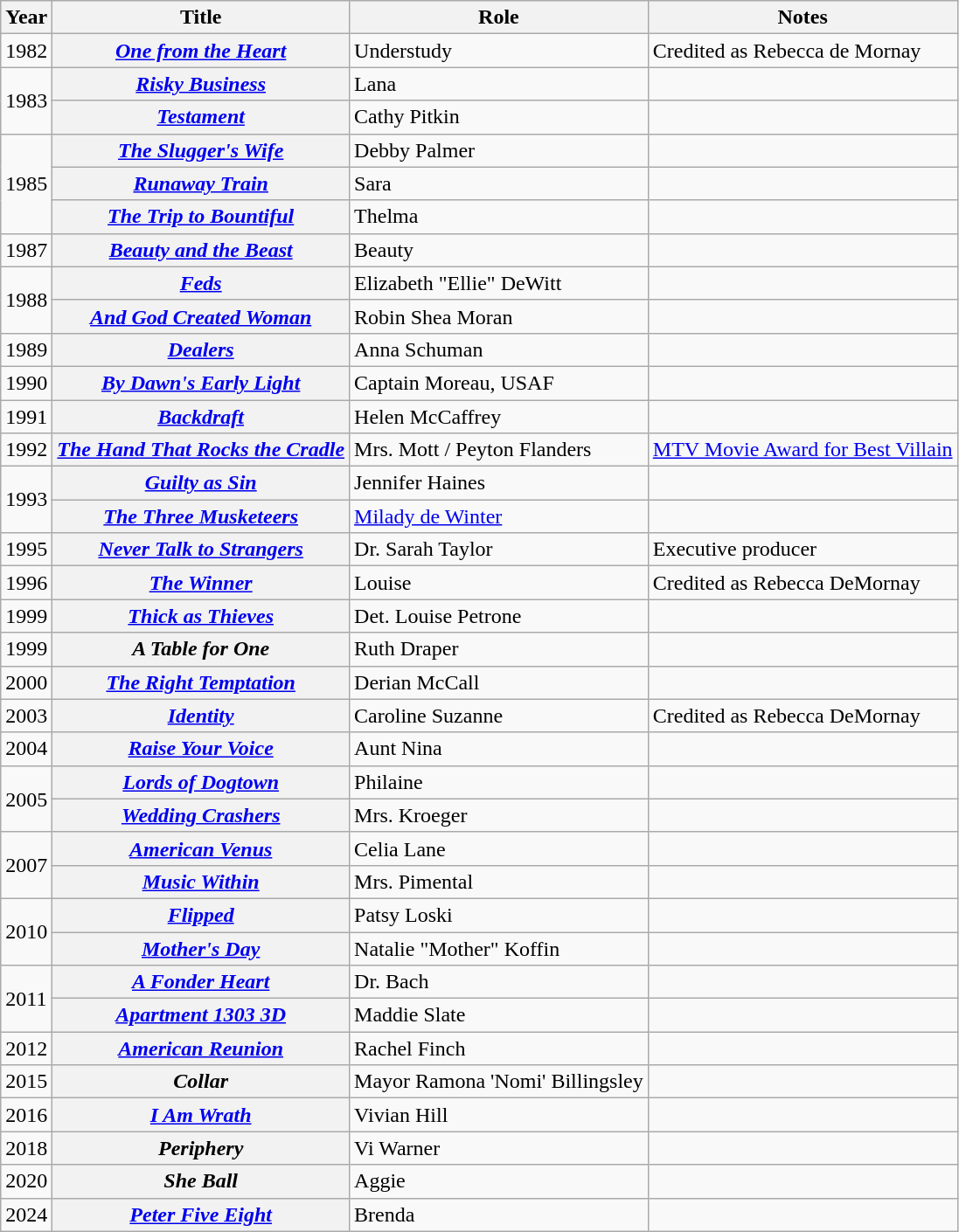<table class="wikitable sortable plainrowheaders">
<tr>
<th scope="col">Year</th>
<th scope="col">Title</th>
<th scope="col">Role</th>
<th scope="col" class="unsortable">Notes</th>
</tr>
<tr>
<td>1982</td>
<th scope="row"><em><a href='#'>One from the Heart</a></em></th>
<td>Understudy</td>
<td>Credited as Rebecca de Mornay</td>
</tr>
<tr>
<td rowspan="2">1983</td>
<th scope="row"><em><a href='#'>Risky Business</a></em></th>
<td>Lana</td>
<td></td>
</tr>
<tr>
<th scope="row"><em><a href='#'>Testament</a></em></th>
<td>Cathy Pitkin</td>
<td></td>
</tr>
<tr>
<td rowspan="3">1985</td>
<th scope="row"><em><a href='#'>The Slugger's Wife</a></em></th>
<td>Debby Palmer</td>
<td></td>
</tr>
<tr>
<th scope="row"><em><a href='#'>Runaway Train</a></em></th>
<td>Sara</td>
<td></td>
</tr>
<tr>
<th scope="row"><em><a href='#'>The Trip to Bountiful</a></em></th>
<td>Thelma</td>
<td></td>
</tr>
<tr>
<td>1987</td>
<th scope="row"><em><a href='#'>Beauty and the Beast</a></em></th>
<td>Beauty</td>
<td></td>
</tr>
<tr>
<td rowspan="2">1988</td>
<th scope="row"><em><a href='#'>Feds</a></em></th>
<td>Elizabeth "Ellie" DeWitt</td>
<td></td>
</tr>
<tr>
<th scope="row"><em><a href='#'>And God Created Woman</a></em></th>
<td>Robin Shea Moran</td>
<td></td>
</tr>
<tr>
<td>1989</td>
<th scope="row"><em><a href='#'>Dealers</a></em></th>
<td>Anna Schuman</td>
<td></td>
</tr>
<tr>
<td>1990</td>
<th scope="row"><em><a href='#'>By Dawn's Early Light</a></em></th>
<td>Captain Moreau, USAF</td>
<td></td>
</tr>
<tr>
<td>1991</td>
<th scope="row"><em><a href='#'>Backdraft</a></em></th>
<td>Helen McCaffrey</td>
<td></td>
</tr>
<tr>
<td>1992</td>
<th scope="row"><em><a href='#'>The Hand That Rocks the Cradle</a></em></th>
<td>Mrs. Mott / Peyton Flanders</td>
<td><a href='#'>MTV Movie Award for Best Villain</a></td>
</tr>
<tr>
<td rowspan="2">1993</td>
<th scope="row"><em><a href='#'>Guilty as Sin</a></em></th>
<td>Jennifer Haines</td>
<td></td>
</tr>
<tr>
<th scope="row"><em><a href='#'>The Three Musketeers</a></em></th>
<td><a href='#'>Milady de Winter</a></td>
<td></td>
</tr>
<tr>
<td>1995</td>
<th scope="row"><em><a href='#'>Never Talk to Strangers</a></em></th>
<td>Dr. Sarah Taylor</td>
<td>Executive producer</td>
</tr>
<tr>
<td>1996</td>
<th scope="row"><em><a href='#'>The Winner</a></em></th>
<td>Louise</td>
<td>Credited as Rebecca DeMornay</td>
</tr>
<tr>
<td>1999</td>
<th scope="row"><em><a href='#'>Thick as Thieves</a></em></th>
<td>Det. Louise Petrone</td>
<td></td>
</tr>
<tr>
<td>1999</td>
<th scope="row"><em>A Table for One</em></th>
<td>Ruth Draper</td>
<td></td>
</tr>
<tr>
<td>2000</td>
<th scope="row"><em><a href='#'>The Right Temptation</a></em></th>
<td>Derian McCall</td>
<td></td>
</tr>
<tr>
<td>2003</td>
<th scope="row"><em><a href='#'>Identity</a></em></th>
<td>Caroline Suzanne</td>
<td>Credited as Rebecca DeMornay</td>
</tr>
<tr>
<td>2004</td>
<th scope="row"><em><a href='#'>Raise Your Voice</a></em></th>
<td>Aunt Nina</td>
<td></td>
</tr>
<tr>
<td rowspan="2">2005</td>
<th scope="row"><em><a href='#'>Lords of Dogtown</a></em></th>
<td>Philaine</td>
<td></td>
</tr>
<tr>
<th scope="row"><em><a href='#'>Wedding Crashers</a></em></th>
<td>Mrs. Kroeger</td>
<td></td>
</tr>
<tr>
<td rowspan="2">2007</td>
<th scope="row"><em><a href='#'>American Venus</a></em></th>
<td>Celia Lane</td>
<td></td>
</tr>
<tr>
<th scope="row"><em><a href='#'>Music Within</a></em></th>
<td>Mrs. Pimental</td>
<td></td>
</tr>
<tr>
<td rowspan="2">2010</td>
<th scope="row"><em><a href='#'>Flipped</a></em></th>
<td>Patsy Loski</td>
<td></td>
</tr>
<tr>
<th scope="row"><em><a href='#'>Mother's Day</a></em></th>
<td>Natalie "Mother" Koffin</td>
<td></td>
</tr>
<tr>
<td rowspan="2">2011</td>
<th scope="row"><em><a href='#'>A Fonder Heart</a></em></th>
<td>Dr. Bach</td>
<td></td>
</tr>
<tr>
<th scope="row"><em><a href='#'>Apartment 1303 3D</a></em></th>
<td>Maddie Slate</td>
<td></td>
</tr>
<tr>
<td>2012</td>
<th scope="row"><em><a href='#'>American Reunion</a></em></th>
<td>Rachel Finch</td>
<td></td>
</tr>
<tr>
<td>2015</td>
<th scope="row"><em>Collar</em></th>
<td>Mayor Ramona 'Nomi' Billingsley</td>
<td></td>
</tr>
<tr>
<td>2016</td>
<th scope="row"><em><a href='#'>I Am Wrath</a></em></th>
<td>Vivian Hill</td>
<td></td>
</tr>
<tr>
<td>2018</td>
<th scope="row"><em>Periphery</em></th>
<td>Vi Warner</td>
<td></td>
</tr>
<tr>
<td>2020</td>
<th scope="row"><em>She Ball</em></th>
<td>Aggie</td>
<td></td>
</tr>
<tr>
<td>2024</td>
<th scope="row"><em><a href='#'>Peter Five Eight</a></em></th>
<td>Brenda</td>
<td></td>
</tr>
</table>
